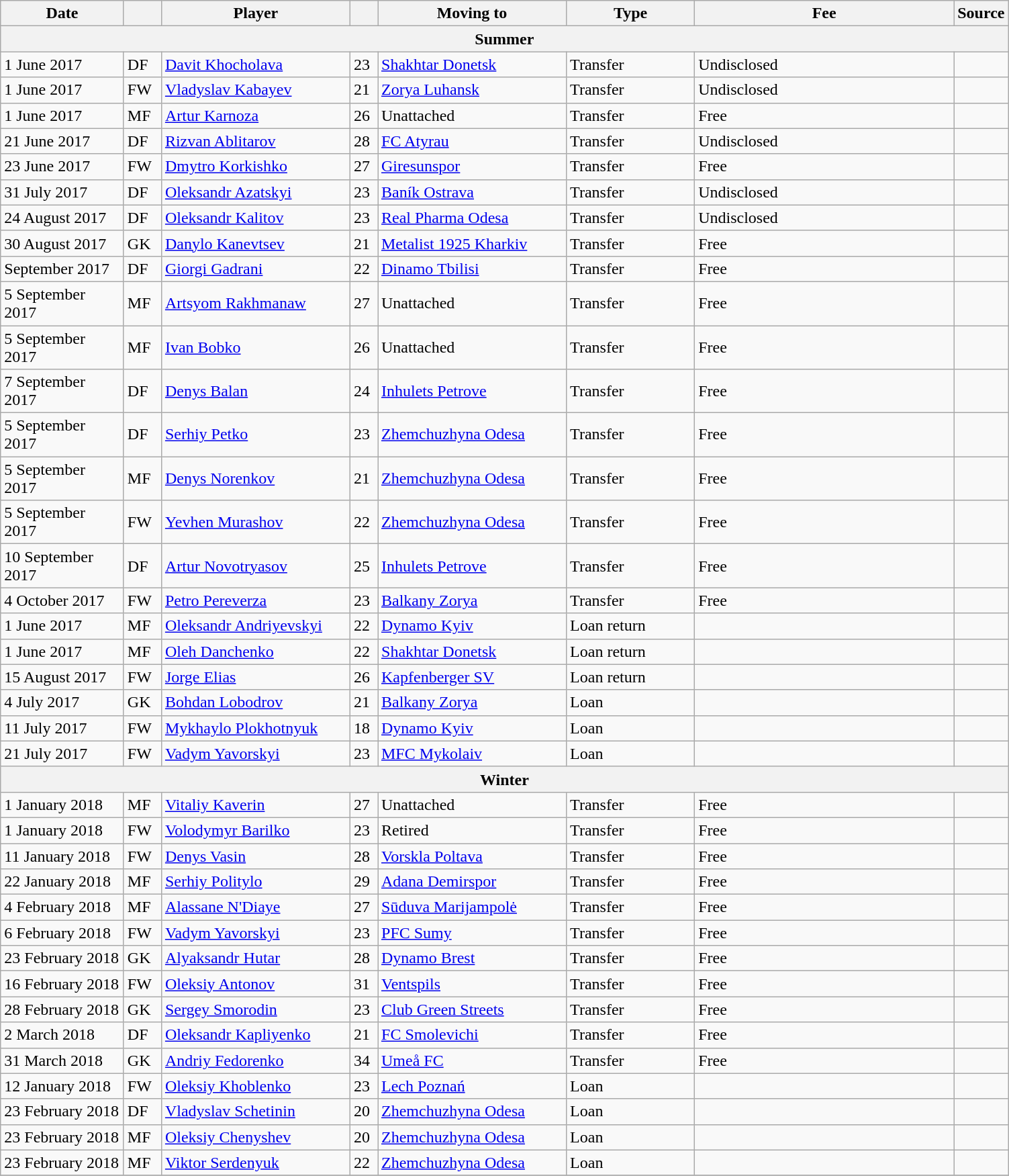<table class="wikitable sortable">
<tr>
<th style="width:115px;">Date</th>
<th style="width:30px;"></th>
<th style="width:180px;">Player</th>
<th style="width:20px;"></th>
<th style="width:180px;">Moving to</th>
<th style="width:120px;" class="unsortable">Type</th>
<th style="width:250px;" class="unsortable">Fee</th>
<th style="width:20px;">Source</th>
</tr>
<tr>
<th colspan=8>Summer</th>
</tr>
<tr>
<td>1 June 2017</td>
<td>DF</td>
<td> <a href='#'>Davit Khocholava</a></td>
<td>23</td>
<td> <a href='#'>Shakhtar Donetsk</a></td>
<td>Transfer</td>
<td>Undisclosed</td>
<td></td>
</tr>
<tr>
<td>1 June 2017</td>
<td>FW</td>
<td> <a href='#'>Vladyslav Kabayev</a></td>
<td>21</td>
<td> <a href='#'>Zorya Luhansk</a></td>
<td>Transfer</td>
<td>Undisclosed</td>
<td></td>
</tr>
<tr>
<td>1 June 2017</td>
<td>MF</td>
<td> <a href='#'>Artur Karnoza</a></td>
<td>26</td>
<td>Unattached</td>
<td>Transfer</td>
<td>Free</td>
<td></td>
</tr>
<tr>
<td>21 June 2017</td>
<td>DF</td>
<td> <a href='#'>Rizvan Ablitarov</a></td>
<td>28</td>
<td> <a href='#'>FC Atyrau</a></td>
<td>Transfer</td>
<td>Undisclosed</td>
<td></td>
</tr>
<tr>
<td>23 June 2017</td>
<td>FW</td>
<td> <a href='#'>Dmytro Korkishko</a></td>
<td>27</td>
<td> <a href='#'>Giresunspor</a></td>
<td>Transfer</td>
<td>Free</td>
<td></td>
</tr>
<tr>
<td>31 July 2017</td>
<td>DF</td>
<td> <a href='#'>Oleksandr Azatskyi</a></td>
<td>23</td>
<td> <a href='#'>Baník Ostrava</a></td>
<td>Transfer</td>
<td>Undisclosed</td>
<td></td>
</tr>
<tr>
<td>24 August 2017</td>
<td>DF</td>
<td> <a href='#'>Oleksandr Kalitov</a></td>
<td>23</td>
<td> <a href='#'>Real Pharma Odesa</a></td>
<td>Transfer</td>
<td>Undisclosed</td>
<td></td>
</tr>
<tr>
<td>30 August 2017</td>
<td>GK</td>
<td> <a href='#'>Danylo Kanevtsev</a></td>
<td>21</td>
<td> <a href='#'>Metalist 1925 Kharkiv</a></td>
<td>Transfer</td>
<td>Free</td>
<td></td>
</tr>
<tr>
<td>September 2017</td>
<td>DF</td>
<td> <a href='#'>Giorgi Gadrani</a></td>
<td>22</td>
<td> <a href='#'>Dinamo Tbilisi</a></td>
<td>Transfer</td>
<td>Free</td>
<td></td>
</tr>
<tr>
<td>5 September 2017</td>
<td>MF</td>
<td> <a href='#'>Artsyom Rakhmanaw</a></td>
<td>27</td>
<td>Unattached</td>
<td>Transfer</td>
<td>Free</td>
<td></td>
</tr>
<tr>
<td>5 September 2017</td>
<td>MF</td>
<td> <a href='#'>Ivan Bobko</a></td>
<td>26</td>
<td>Unattached</td>
<td>Transfer</td>
<td>Free</td>
<td></td>
</tr>
<tr>
<td>7 September 2017</td>
<td>DF</td>
<td> <a href='#'>Denys Balan</a></td>
<td>24</td>
<td> <a href='#'>Inhulets Petrove</a></td>
<td>Transfer</td>
<td>Free</td>
<td></td>
</tr>
<tr>
<td>5 September 2017</td>
<td>DF</td>
<td> <a href='#'>Serhiy Petko</a></td>
<td>23</td>
<td> <a href='#'>Zhemchuzhyna Odesa</a></td>
<td>Transfer</td>
<td>Free</td>
<td></td>
</tr>
<tr>
<td>5 September 2017</td>
<td>MF</td>
<td> <a href='#'>Denys Norenkov</a></td>
<td>21</td>
<td> <a href='#'>Zhemchuzhyna Odesa</a></td>
<td>Transfer</td>
<td>Free</td>
<td></td>
</tr>
<tr>
<td>5 September 2017</td>
<td>FW</td>
<td> <a href='#'>Yevhen Murashov</a></td>
<td>22</td>
<td> <a href='#'>Zhemchuzhyna Odesa</a></td>
<td>Transfer</td>
<td>Free</td>
<td></td>
</tr>
<tr>
<td>10 September 2017</td>
<td>DF</td>
<td> <a href='#'>Artur Novotryasov</a></td>
<td>25</td>
<td> <a href='#'>Inhulets Petrove</a></td>
<td>Transfer</td>
<td>Free</td>
<td></td>
</tr>
<tr>
<td>4 October 2017</td>
<td>FW</td>
<td> <a href='#'>Petro Pereverza</a></td>
<td>23</td>
<td> <a href='#'>Balkany Zorya</a></td>
<td>Transfer</td>
<td>Free</td>
<td></td>
</tr>
<tr>
<td>1 June 2017</td>
<td>MF</td>
<td> <a href='#'>Oleksandr Andriyevskyi</a></td>
<td>22</td>
<td> <a href='#'>Dynamo Kyiv</a></td>
<td>Loan return</td>
<td></td>
<td></td>
</tr>
<tr>
<td>1 June 2017</td>
<td>MF</td>
<td> <a href='#'>Oleh Danchenko</a></td>
<td>22</td>
<td> <a href='#'>Shakhtar Donetsk</a></td>
<td>Loan return</td>
<td></td>
<td></td>
</tr>
<tr>
<td>15 August 2017</td>
<td>FW</td>
<td> <a href='#'>Jorge Elias</a></td>
<td>26</td>
<td> <a href='#'>Kapfenberger SV</a></td>
<td>Loan return</td>
<td></td>
<td></td>
</tr>
<tr>
<td>4 July 2017</td>
<td>GK</td>
<td> <a href='#'>Bohdan Lobodrov</a></td>
<td>21</td>
<td> <a href='#'>Balkany Zorya</a></td>
<td>Loan</td>
<td></td>
<td></td>
</tr>
<tr>
<td>11 July 2017</td>
<td>FW</td>
<td> <a href='#'>Mykhaylo Plokhotnyuk</a></td>
<td>18</td>
<td> <a href='#'>Dynamo Kyiv</a></td>
<td>Loan</td>
<td></td>
<td></td>
</tr>
<tr>
<td>21 July 2017</td>
<td>FW</td>
<td> <a href='#'>Vadym Yavorskyi</a></td>
<td>23</td>
<td> <a href='#'>MFC Mykolaiv</a></td>
<td>Loan</td>
<td></td>
<td></td>
</tr>
<tr>
<th colspan=8>Winter</th>
</tr>
<tr>
<td>1 January 2018</td>
<td>MF</td>
<td> <a href='#'>Vitaliy Kaverin</a></td>
<td>27</td>
<td>Unattached</td>
<td>Transfer</td>
<td>Free</td>
<td></td>
</tr>
<tr>
<td>1 January 2018</td>
<td>FW</td>
<td> <a href='#'>Volodymyr Barilko</a></td>
<td>23</td>
<td>Retired</td>
<td>Transfer</td>
<td>Free</td>
<td></td>
</tr>
<tr>
<td>11 January 2018</td>
<td>FW</td>
<td> <a href='#'>Denys Vasin</a></td>
<td>28</td>
<td> <a href='#'>Vorskla Poltava</a></td>
<td>Transfer</td>
<td>Free</td>
<td></td>
</tr>
<tr>
<td>22 January 2018</td>
<td>MF</td>
<td> <a href='#'>Serhiy Politylo</a></td>
<td>29</td>
<td> <a href='#'>Adana Demirspor</a></td>
<td>Transfer</td>
<td>Free</td>
<td></td>
</tr>
<tr>
<td>4 February 2018</td>
<td>MF</td>
<td> <a href='#'>Alassane N'Diaye</a></td>
<td>27</td>
<td> <a href='#'>Sūduva Marijampolė</a></td>
<td>Transfer</td>
<td>Free</td>
<td></td>
</tr>
<tr>
<td>6 February 2018</td>
<td>FW</td>
<td> <a href='#'>Vadym Yavorskyi</a></td>
<td>23</td>
<td> <a href='#'>PFC Sumy</a></td>
<td>Transfer</td>
<td>Free</td>
<td></td>
</tr>
<tr>
<td>23 February 2018</td>
<td>GK</td>
<td> <a href='#'>Alyaksandr Hutar</a></td>
<td>28</td>
<td> <a href='#'>Dynamo Brest</a></td>
<td>Transfer</td>
<td>Free</td>
<td></td>
</tr>
<tr>
<td>16 February 2018</td>
<td>FW</td>
<td> <a href='#'>Oleksiy Antonov</a></td>
<td>31</td>
<td> <a href='#'>Ventspils</a></td>
<td>Transfer</td>
<td>Free</td>
<td></td>
</tr>
<tr>
<td>28 February 2018</td>
<td>GK</td>
<td> <a href='#'>Sergey Smorodin</a></td>
<td>23</td>
<td> <a href='#'>Club Green Streets</a></td>
<td>Transfer</td>
<td>Free</td>
<td></td>
</tr>
<tr>
<td>2 March 2018</td>
<td>DF</td>
<td> <a href='#'>Oleksandr Kapliyenko</a></td>
<td>21</td>
<td> <a href='#'>FC Smolevichi</a></td>
<td>Transfer</td>
<td>Free</td>
<td></td>
</tr>
<tr>
<td>31 March 2018</td>
<td>GK</td>
<td> <a href='#'>Andriy Fedorenko</a></td>
<td>34</td>
<td> <a href='#'>Umeå FC</a></td>
<td>Transfer</td>
<td>Free</td>
<td></td>
</tr>
<tr>
<td>12 January 2018</td>
<td>FW</td>
<td> <a href='#'>Oleksiy Khoblenko</a></td>
<td>23</td>
<td> <a href='#'>Lech Poznań</a></td>
<td>Loan</td>
<td></td>
<td></td>
</tr>
<tr>
<td>23 February 2018</td>
<td>DF</td>
<td> <a href='#'>Vladyslav Schetinin</a></td>
<td>20</td>
<td> <a href='#'>Zhemchuzhyna Odesa</a></td>
<td>Loan</td>
<td></td>
<td></td>
</tr>
<tr>
<td>23 February 2018</td>
<td>MF</td>
<td> <a href='#'>Oleksiy Chenyshev</a></td>
<td>20</td>
<td> <a href='#'>Zhemchuzhyna Odesa</a></td>
<td>Loan</td>
<td></td>
<td></td>
</tr>
<tr>
<td>23 February 2018</td>
<td>MF</td>
<td> <a href='#'>Viktor Serdenyuk</a></td>
<td>22</td>
<td> <a href='#'>Zhemchuzhyna Odesa</a></td>
<td>Loan</td>
<td></td>
<td></td>
</tr>
<tr>
</tr>
</table>
